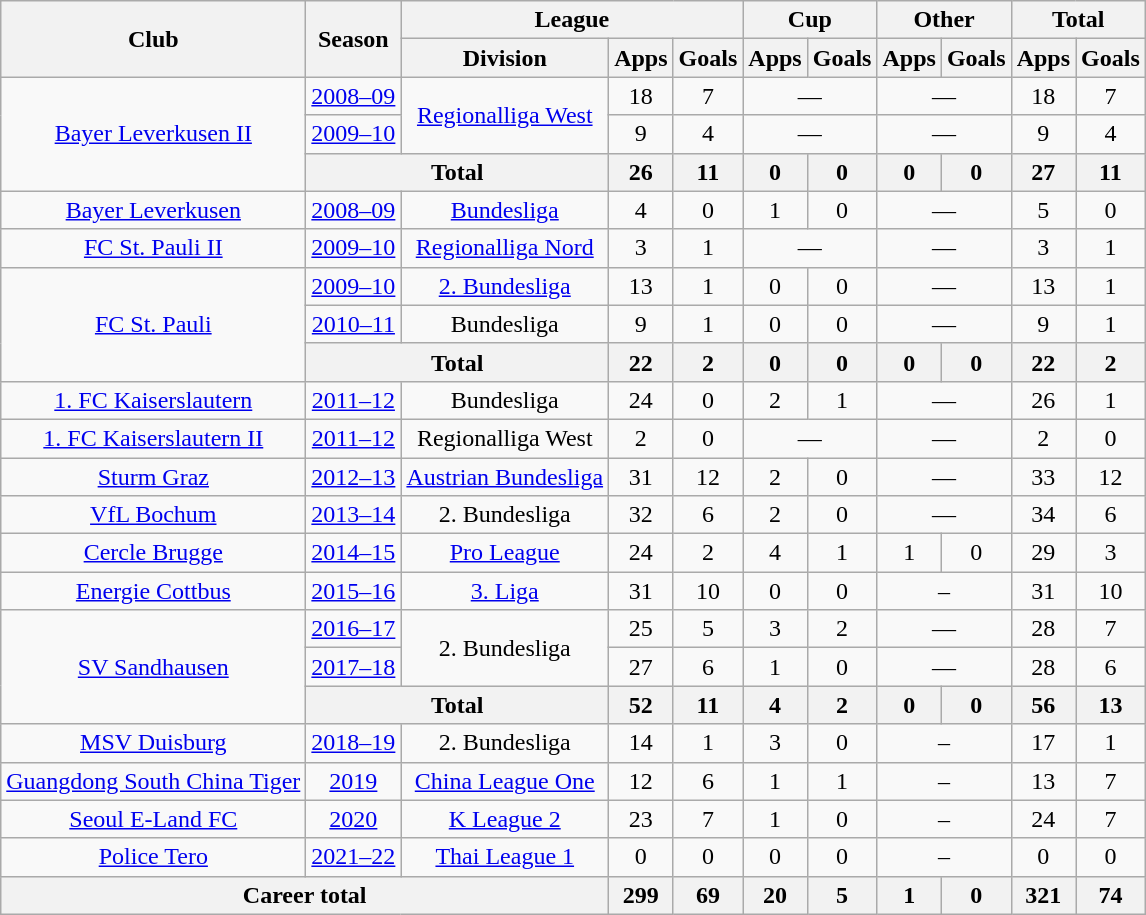<table class="wikitable" style="text-align:center">
<tr>
<th rowspan="2">Club</th>
<th rowspan="2">Season</th>
<th colspan="3">League</th>
<th colspan="2">Cup</th>
<th colspan="2">Other</th>
<th colspan="2">Total</th>
</tr>
<tr>
<th>Division</th>
<th>Apps</th>
<th>Goals</th>
<th>Apps</th>
<th>Goals</th>
<th>Apps</th>
<th>Goals</th>
<th>Apps</th>
<th>Goals</th>
</tr>
<tr>
<td rowspan="3"><a href='#'>Bayer Leverkusen II</a></td>
<td><a href='#'>2008–09</a></td>
<td rowspan="2"><a href='#'>Regionalliga West</a></td>
<td>18</td>
<td>7</td>
<td colspan="2">—</td>
<td colspan="2">—</td>
<td>18</td>
<td>7</td>
</tr>
<tr>
<td><a href='#'>2009–10</a></td>
<td>9</td>
<td>4</td>
<td colspan="2">—</td>
<td colspan="2">—</td>
<td>9</td>
<td>4</td>
</tr>
<tr>
<th colspan="2">Total</th>
<th>26</th>
<th>11</th>
<th>0</th>
<th>0</th>
<th>0</th>
<th>0</th>
<th>27</th>
<th>11</th>
</tr>
<tr>
<td><a href='#'>Bayer Leverkusen</a></td>
<td><a href='#'>2008–09</a></td>
<td><a href='#'>Bundesliga</a></td>
<td>4</td>
<td>0</td>
<td>1</td>
<td>0</td>
<td colspan="2">—</td>
<td>5</td>
<td>0</td>
</tr>
<tr>
<td><a href='#'>FC St. Pauli II</a></td>
<td><a href='#'>2009–10</a></td>
<td><a href='#'>Regionalliga Nord</a></td>
<td>3</td>
<td>1</td>
<td colspan="2">—</td>
<td colspan="2">—</td>
<td>3</td>
<td>1</td>
</tr>
<tr>
<td rowspan="3"><a href='#'>FC St. Pauli</a></td>
<td><a href='#'>2009–10</a></td>
<td><a href='#'>2. Bundesliga</a></td>
<td>13</td>
<td>1</td>
<td>0</td>
<td>0</td>
<td colspan="2">—</td>
<td>13</td>
<td>1</td>
</tr>
<tr>
<td><a href='#'>2010–11</a></td>
<td>Bundesliga</td>
<td>9</td>
<td>1</td>
<td>0</td>
<td>0</td>
<td colspan="2">—</td>
<td>9</td>
<td>1</td>
</tr>
<tr>
<th colspan="2">Total</th>
<th>22</th>
<th>2</th>
<th>0</th>
<th>0</th>
<th>0</th>
<th>0</th>
<th>22</th>
<th>2</th>
</tr>
<tr>
<td><a href='#'>1. FC Kaiserslautern</a></td>
<td><a href='#'>2011–12</a></td>
<td>Bundesliga</td>
<td>24</td>
<td>0</td>
<td>2</td>
<td>1</td>
<td colspan="2">—</td>
<td>26</td>
<td>1</td>
</tr>
<tr>
<td><a href='#'>1. FC Kaiserslautern II</a></td>
<td><a href='#'>2011–12</a></td>
<td>Regionalliga West</td>
<td>2</td>
<td>0</td>
<td colspan="2">—</td>
<td colspan="2">—</td>
<td>2</td>
<td>0</td>
</tr>
<tr>
<td><a href='#'>Sturm Graz</a></td>
<td><a href='#'>2012–13</a></td>
<td><a href='#'>Austrian Bundesliga</a></td>
<td>31</td>
<td>12</td>
<td>2</td>
<td>0</td>
<td colspan="2">—</td>
<td>33</td>
<td>12</td>
</tr>
<tr>
<td><a href='#'>VfL Bochum</a></td>
<td><a href='#'>2013–14</a></td>
<td>2. Bundesliga</td>
<td>32</td>
<td>6</td>
<td>2</td>
<td>0</td>
<td colspan="2">—</td>
<td>34</td>
<td>6</td>
</tr>
<tr>
<td><a href='#'>Cercle Brugge</a></td>
<td><a href='#'>2014–15</a></td>
<td><a href='#'>Pro League</a></td>
<td>24</td>
<td>2</td>
<td>4</td>
<td>1</td>
<td>1</td>
<td>0</td>
<td>29</td>
<td>3</td>
</tr>
<tr>
<td><a href='#'>Energie Cottbus</a></td>
<td><a href='#'>2015–16</a></td>
<td><a href='#'>3. Liga</a></td>
<td>31</td>
<td>10</td>
<td>0</td>
<td>0</td>
<td colspan="2">–</td>
<td>31</td>
<td>10</td>
</tr>
<tr>
<td rowspan="3"><a href='#'>SV Sandhausen</a></td>
<td><a href='#'>2016–17</a></td>
<td rowspan="2">2. Bundesliga</td>
<td>25</td>
<td>5</td>
<td>3</td>
<td>2</td>
<td colspan="2">—</td>
<td>28</td>
<td>7</td>
</tr>
<tr>
<td><a href='#'>2017–18</a></td>
<td>27</td>
<td>6</td>
<td>1</td>
<td>0</td>
<td colspan="2">—</td>
<td>28</td>
<td>6</td>
</tr>
<tr>
<th colspan="2">Total</th>
<th>52</th>
<th>11</th>
<th>4</th>
<th>2</th>
<th>0</th>
<th>0</th>
<th>56</th>
<th>13</th>
</tr>
<tr>
<td><a href='#'>MSV Duisburg</a></td>
<td><a href='#'>2018–19</a></td>
<td>2. Bundesliga</td>
<td>14</td>
<td>1</td>
<td>3</td>
<td>0</td>
<td colspan="2">–</td>
<td>17</td>
<td>1</td>
</tr>
<tr>
<td><a href='#'>Guangdong South China Tiger</a></td>
<td><a href='#'>2019</a></td>
<td><a href='#'>China League One</a></td>
<td>12</td>
<td>6</td>
<td>1</td>
<td>1</td>
<td colspan="2">–</td>
<td>13</td>
<td>7</td>
</tr>
<tr>
<td><a href='#'>Seoul E-Land FC</a></td>
<td><a href='#'>2020</a></td>
<td><a href='#'>K League 2</a></td>
<td>23</td>
<td>7</td>
<td>1</td>
<td>0</td>
<td colspan="2">–</td>
<td>24</td>
<td>7</td>
</tr>
<tr>
<td><a href='#'>Police Tero</a></td>
<td><a href='#'>2021–22</a></td>
<td><a href='#'>Thai League 1</a></td>
<td>0</td>
<td>0</td>
<td>0</td>
<td>0</td>
<td colspan="2">–</td>
<td>0</td>
<td>0</td>
</tr>
<tr>
<th colspan="3">Career total</th>
<th>299</th>
<th>69</th>
<th>20</th>
<th>5</th>
<th>1</th>
<th>0</th>
<th>321</th>
<th>74</th>
</tr>
</table>
